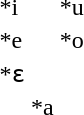<table>
<tr>
<td>*i</td>
<td></td>
<td>*u</td>
</tr>
<tr>
<td>*e</td>
<td></td>
<td>*o</td>
</tr>
<tr>
<td>*ɛ</td>
<td></td>
<td></td>
</tr>
<tr>
<td></td>
<td>*a</td>
<td></td>
</tr>
</table>
